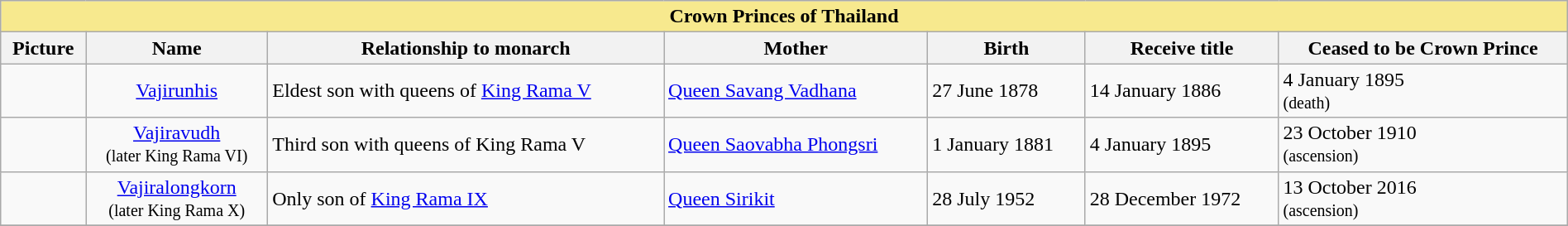<table class="wikitable" width=100%>
<tr>
<th colspan="7" style="background: #F7E98E;">Crown Princes of Thailand</th>
</tr>
<tr>
<th>Picture</th>
<th>Name</th>
<th>Relationship to monarch</th>
<th>Mother</th>
<th>Birth</th>
<th>Receive title</th>
<th>Ceased to be Crown Prince</th>
</tr>
<tr>
<td align="center"></td>
<td align="center"><a href='#'>Vajirunhis</a></td>
<td>Eldest son with queens of <a href='#'>King Rama V</a></td>
<td><a href='#'>Queen Savang Vadhana</a></td>
<td>27 June 1878</td>
<td>14 January 1886</td>
<td>4 January 1895<br><small>(death)</small></td>
</tr>
<tr>
<td align="center"></td>
<td align="center"><a href='#'>Vajiravudh</a><br><small>(later King Rama VI)</small></td>
<td>Third son with queens of King Rama V</td>
<td><a href='#'>Queen Saovabha Phongsri</a></td>
<td>1 January 1881</td>
<td>4 January 1895</td>
<td>23 October 1910<br><small>(ascension)</small></td>
</tr>
<tr>
<td align="center"></td>
<td align="center"><a href='#'>Vajiralongkorn</a><br><small>(later King Rama X)</small></td>
<td>Only son of <a href='#'>King Rama IX</a></td>
<td><a href='#'>Queen Sirikit</a></td>
<td>28 July 1952</td>
<td>28 December 1972</td>
<td>13 October 2016 <br><small>(ascension)</small></td>
</tr>
<tr>
</tr>
</table>
